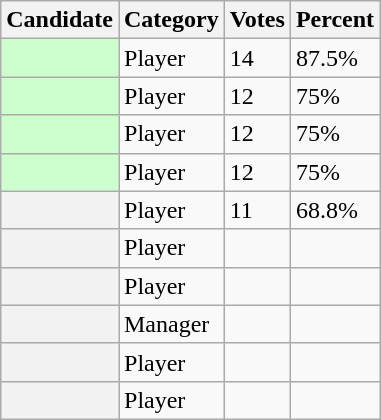<table class="wikitable sortable plainrowheaders">
<tr>
<th scope="col">Candidate</th>
<th scope="col">Category</th>
<th scope="col" data-sort-type="number">Votes</th>
<th scope="col">Percent</th>
</tr>
<tr>
<th scope="row" style="background:#ccffcc"><strong><em></em></strong></th>
<td>Player</td>
<td>14</td>
<td>87.5%</td>
</tr>
<tr>
<th scope="row" style="background:#ccffcc"><strong><em></em></strong></th>
<td>Player</td>
<td>12</td>
<td>75%</td>
</tr>
<tr>
<th scope="row" style="background:#ccffcc"><strong><em></em></strong></th>
<td>Player</td>
<td>12</td>
<td>75%</td>
</tr>
<tr>
<th scope="row" style="background:#ccffcc"><strong><em></em></strong></th>
<td>Player</td>
<td>12</td>
<td>75%</td>
</tr>
<tr>
<th scope="row"><em></em></th>
<td>Player</td>
<td>11</td>
<td>68.8%</td>
</tr>
<tr>
<th scope="row"></th>
<td>Player</td>
<td></td>
<td></td>
</tr>
<tr>
<th scope="row"></th>
<td>Player</td>
<td></td>
<td></td>
</tr>
<tr>
<th scope="row"></th>
<td>Manager</td>
<td></td>
<td></td>
</tr>
<tr>
<th scope="row"></th>
<td>Player</td>
<td></td>
<td></td>
</tr>
<tr>
<th scope="row"></th>
<td>Player</td>
<td></td>
<td></td>
</tr>
</table>
